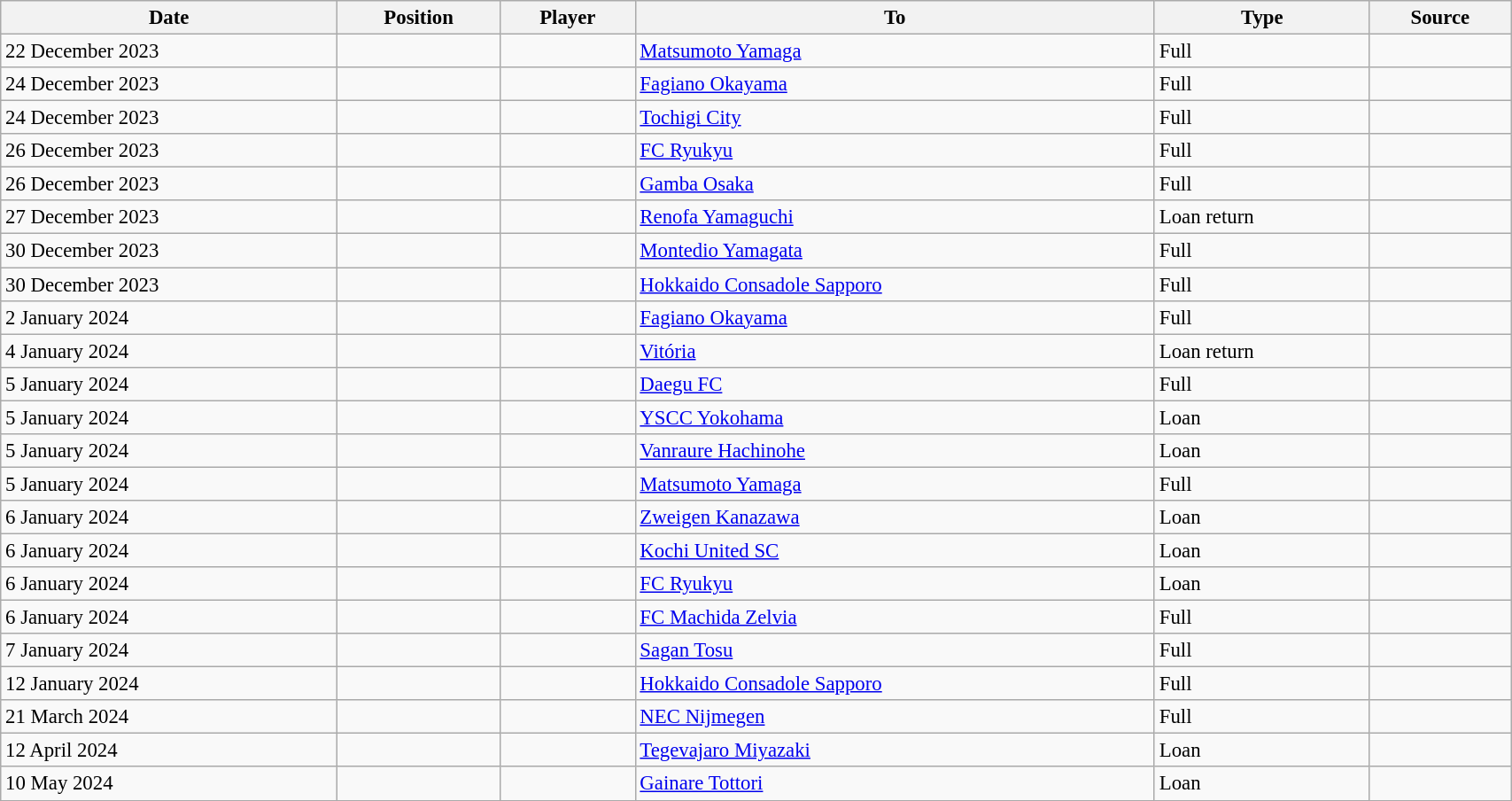<table class="wikitable sortable" style="width:90%; text-align:center; font-size:95%; text-align:left;">
<tr>
<th>Date</th>
<th>Position</th>
<th>Player</th>
<th>To</th>
<th>Type</th>
<th>Source</th>
</tr>
<tr>
<td>22 December 2023</td>
<td></td>
<td></td>
<td> <a href='#'>Matsumoto Yamaga</a></td>
<td>Full</td>
<td></td>
</tr>
<tr>
<td>24 December 2023</td>
<td></td>
<td></td>
<td> <a href='#'>Fagiano Okayama</a></td>
<td>Full</td>
<td></td>
</tr>
<tr>
<td>24 December 2023</td>
<td></td>
<td></td>
<td> <a href='#'>Tochigi City</a></td>
<td>Full</td>
<td></td>
</tr>
<tr>
<td>26 December 2023</td>
<td></td>
<td></td>
<td> <a href='#'>FC Ryukyu</a></td>
<td>Full</td>
<td></td>
</tr>
<tr>
<td>26 December 2023</td>
<td></td>
<td></td>
<td> <a href='#'>Gamba Osaka</a></td>
<td>Full</td>
<td></td>
</tr>
<tr>
<td>27 December 2023</td>
<td></td>
<td></td>
<td> <a href='#'>Renofa Yamaguchi</a></td>
<td>Loan return</td>
<td></td>
</tr>
<tr>
<td>30 December 2023</td>
<td></td>
<td></td>
<td> <a href='#'>Montedio Yamagata</a></td>
<td>Full</td>
<td></td>
</tr>
<tr>
<td>30 December 2023</td>
<td></td>
<td></td>
<td> <a href='#'>Hokkaido Consadole Sapporo</a></td>
<td>Full</td>
<td></td>
</tr>
<tr>
<td>2 January 2024</td>
<td></td>
<td></td>
<td> <a href='#'>Fagiano Okayama</a></td>
<td>Full</td>
<td></td>
</tr>
<tr>
<td>4 January 2024</td>
<td></td>
<td></td>
<td> <a href='#'>Vitória</a></td>
<td>Loan return</td>
<td></td>
</tr>
<tr>
<td>5 January 2024</td>
<td></td>
<td></td>
<td> <a href='#'>Daegu FC</a></td>
<td>Full</td>
<td></td>
</tr>
<tr>
<td>5 January 2024</td>
<td></td>
<td></td>
<td> <a href='#'>YSCC Yokohama</a></td>
<td>Loan</td>
<td></td>
</tr>
<tr>
<td>5 January 2024</td>
<td></td>
<td></td>
<td> <a href='#'>Vanraure Hachinohe</a></td>
<td>Loan</td>
<td></td>
</tr>
<tr>
<td>5 January 2024</td>
<td></td>
<td></td>
<td> <a href='#'>Matsumoto Yamaga</a></td>
<td>Full</td>
<td></td>
</tr>
<tr>
<td>6 January 2024</td>
<td></td>
<td></td>
<td> <a href='#'>Zweigen Kanazawa</a></td>
<td>Loan</td>
<td></td>
</tr>
<tr>
<td>6 January 2024</td>
<td></td>
<td></td>
<td> <a href='#'>Kochi United SC</a></td>
<td>Loan</td>
<td></td>
</tr>
<tr>
<td>6 January 2024</td>
<td></td>
<td></td>
<td> <a href='#'>FC Ryukyu</a></td>
<td>Loan</td>
<td></td>
</tr>
<tr>
<td>6 January 2024</td>
<td></td>
<td></td>
<td> <a href='#'>FC Machida Zelvia</a></td>
<td>Full</td>
<td></td>
</tr>
<tr>
<td>7 January 2024</td>
<td></td>
<td></td>
<td> <a href='#'>Sagan Tosu</a></td>
<td>Full</td>
<td></td>
</tr>
<tr>
<td>12 January 2024</td>
<td></td>
<td></td>
<td> <a href='#'>Hokkaido Consadole Sapporo</a></td>
<td>Full</td>
<td></td>
</tr>
<tr>
<td>21 March 2024</td>
<td></td>
<td></td>
<td> <a href='#'>NEC Nijmegen</a></td>
<td>Full</td>
<td></td>
</tr>
<tr>
<td>12 April 2024</td>
<td></td>
<td></td>
<td> <a href='#'>Tegevajaro Miyazaki</a></td>
<td>Loan</td>
<td></td>
</tr>
<tr>
<td>10 May 2024</td>
<td></td>
<td></td>
<td> <a href='#'>Gainare Tottori</a></td>
<td>Loan</td>
<td></td>
</tr>
<tr>
</tr>
</table>
